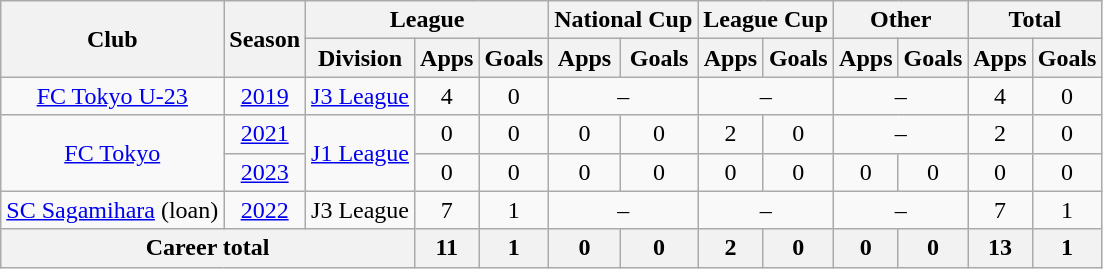<table class="wikitable" style="text-align: center">
<tr>
<th rowspan="2">Club</th>
<th rowspan="2">Season</th>
<th colspan="3">League</th>
<th colspan="2">National Cup</th>
<th colspan="2">League Cup</th>
<th colspan="2">Other</th>
<th colspan="2">Total</th>
</tr>
<tr>
<th>Division</th>
<th>Apps</th>
<th>Goals</th>
<th>Apps</th>
<th>Goals</th>
<th>Apps</th>
<th>Goals</th>
<th>Apps</th>
<th>Goals</th>
<th>Apps</th>
<th>Goals</th>
</tr>
<tr>
<td><a href='#'>FC Tokyo U-23</a></td>
<td><a href='#'>2019</a></td>
<td><a href='#'>J3 League</a></td>
<td>4</td>
<td>0</td>
<td colspan="2">–</td>
<td colspan="2">–</td>
<td colspan="2">–</td>
<td>4</td>
<td>0</td>
</tr>
<tr>
<td rowspan="2"><a href='#'>FC Tokyo</a></td>
<td><a href='#'>2021</a></td>
<td rowspan="2"><a href='#'>J1 League</a></td>
<td>0</td>
<td>0</td>
<td>0</td>
<td>0</td>
<td>2</td>
<td>0</td>
<td colspan="2">–</td>
<td>2</td>
<td>0</td>
</tr>
<tr>
<td><a href='#'>2023</a></td>
<td>0</td>
<td>0</td>
<td>0</td>
<td>0</td>
<td>0</td>
<td>0</td>
<td>0</td>
<td>0</td>
<td>0</td>
<td>0</td>
</tr>
<tr>
<td><a href='#'>SC Sagamihara</a> (loan)</td>
<td><a href='#'>2022</a></td>
<td>J3 League</td>
<td>7</td>
<td>1</td>
<td colspan="2">–</td>
<td colspan="2">–</td>
<td colspan="2">–</td>
<td>7</td>
<td>1</td>
</tr>
<tr>
<th colspan=3>Career total</th>
<th>11</th>
<th>1</th>
<th>0</th>
<th>0</th>
<th>2</th>
<th>0</th>
<th>0</th>
<th>0</th>
<th>13</th>
<th>1</th>
</tr>
</table>
